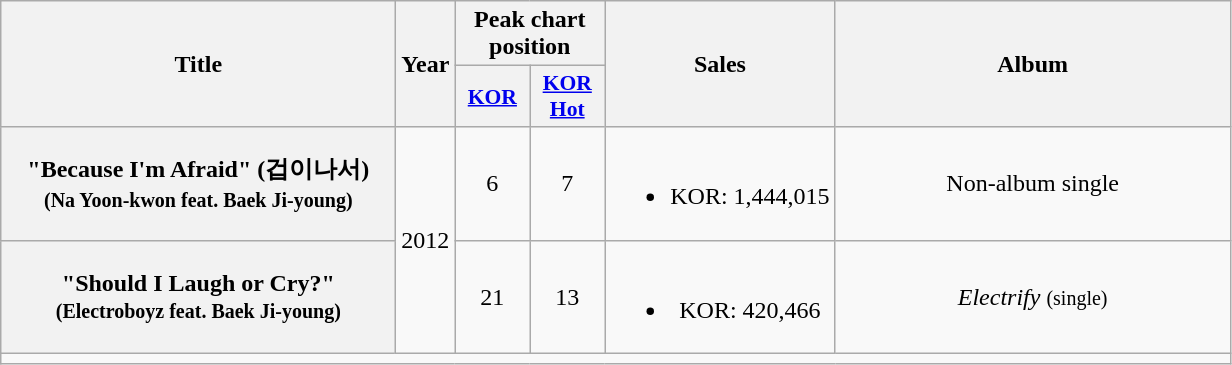<table class="wikitable plainrowheaders" style="text-align:center;">
<tr>
<th scope="col" rowspan="2" style="width:16em;">Title</th>
<th scope="col" rowspan="2">Year</th>
<th scope="col" colspan="2">Peak chart position</th>
<th rowspan="2">Sales</th>
<th scope="col" rowspan="2" style="width:16em;">Album</th>
</tr>
<tr>
<th scope="col" style="width:3em;font-size:90%;"><a href='#'>KOR</a><br></th>
<th scope="col" style="width:3em;font-size:90%;"><a href='#'>KOR<br>Hot</a><br></th>
</tr>
<tr>
<th scope="row">"Because I'm Afraid" (겁이나서)<br><small>(Na Yoon-kwon feat. Baek Ji-young)</small></th>
<td rowspan="2">2012</td>
<td>6</td>
<td>7</td>
<td><br><ul><li>KOR: 1,444,015</li></ul></td>
<td>Non-album single</td>
</tr>
<tr>
<th scope="row">"Should I Laugh or Cry?"<br><small>(Electroboyz feat. Baek Ji-young)</small></th>
<td>21</td>
<td>13</td>
<td><br><ul><li>KOR: 420,466</li></ul></td>
<td><em>Electrify</em> <small>(single)</small></td>
</tr>
<tr>
<td colspan="6"></td>
</tr>
</table>
